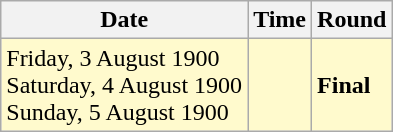<table class="wikitable">
<tr>
<th>Date</th>
<th>Time</th>
<th>Round</th>
</tr>
<tr style=background:lemonchiffon>
<td>Friday, 3 August 1900<br>Saturday, 4 August 1900<br>Sunday, 5 August 1900</td>
<td></td>
<td><strong>Final</strong></td>
</tr>
</table>
